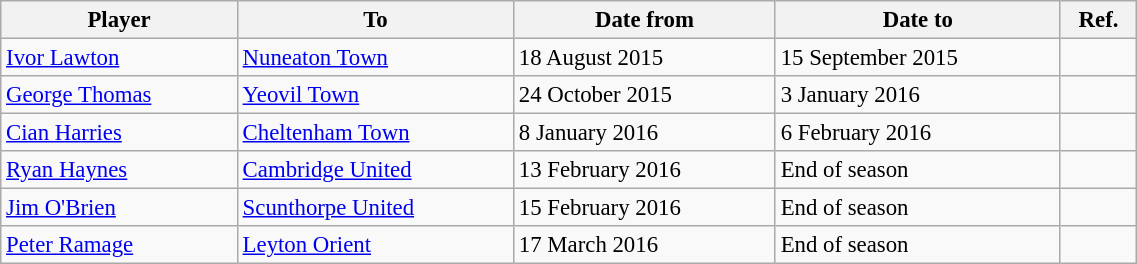<table class="wikitable sortable" style="text-align:center; font-size:95%;width:60%; text-align:left">
<tr>
<th>Player</th>
<th>To</th>
<th>Date from</th>
<th>Date to</th>
<th>Ref.</th>
</tr>
<tr>
<td> <a href='#'>Ivor Lawton</a></td>
<td> <a href='#'>Nuneaton Town</a></td>
<td>18 August 2015</td>
<td>15 September 2015</td>
<td></td>
</tr>
<tr>
<td> <a href='#'>George Thomas</a></td>
<td> <a href='#'>Yeovil Town</a></td>
<td>24 October 2015</td>
<td>3 January 2016</td>
<td></td>
</tr>
<tr>
<td> <a href='#'>Cian Harries</a></td>
<td> <a href='#'>Cheltenham Town</a></td>
<td>8 January 2016</td>
<td>6 February 2016</td>
<td></td>
</tr>
<tr>
<td> <a href='#'>Ryan Haynes</a></td>
<td> <a href='#'>Cambridge United</a></td>
<td>13 February 2016</td>
<td>End of season</td>
<td></td>
</tr>
<tr>
<td> <a href='#'>Jim O'Brien</a></td>
<td> <a href='#'>Scunthorpe United</a></td>
<td>15 February 2016</td>
<td>End of season</td>
<td></td>
</tr>
<tr>
<td> <a href='#'>Peter Ramage</a></td>
<td> <a href='#'>Leyton Orient</a></td>
<td>17 March 2016</td>
<td>End of season</td>
<td></td>
</tr>
</table>
